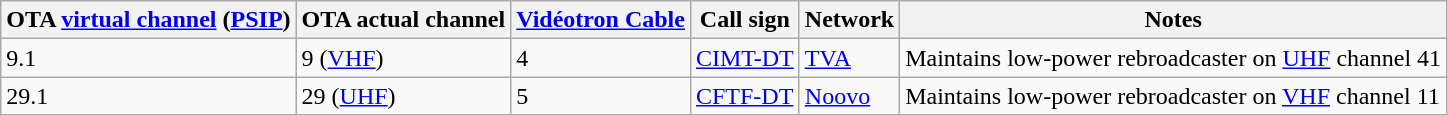<table class="wikitable sortable">
<tr>
<th>OTA <a href='#'>virtual channel</a> (<a href='#'>PSIP</a>)</th>
<th>OTA actual channel</th>
<th><a href='#'>Vidéotron Cable</a></th>
<th>Call sign</th>
<th>Network</th>
<th>Notes</th>
</tr>
<tr>
<td>9.1</td>
<td>9 (<a href='#'>VHF</a>)</td>
<td>4</td>
<td><a href='#'>CIMT-DT</a></td>
<td><a href='#'>TVA</a></td>
<td>Maintains low-power rebroadcaster on <a href='#'>UHF</a> channel 41</td>
</tr>
<tr>
<td>29.1</td>
<td>29 (<a href='#'>UHF</a>)</td>
<td>5</td>
<td><a href='#'>CFTF-DT</a></td>
<td><a href='#'>Noovo</a></td>
<td>Maintains low-power rebroadcaster on <a href='#'>VHF</a> channel 11</td>
</tr>
</table>
